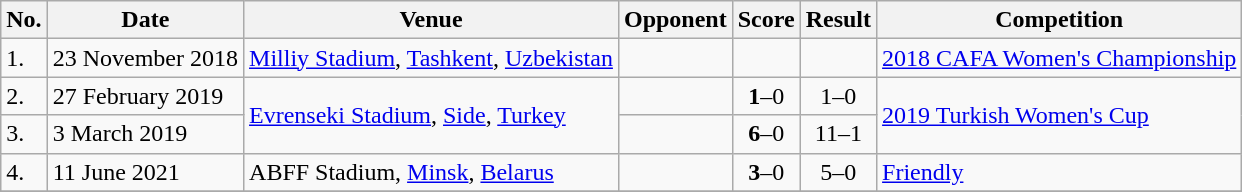<table class="wikitable">
<tr>
<th>No.</th>
<th>Date</th>
<th>Venue</th>
<th>Opponent</th>
<th>Score</th>
<th>Result</th>
<th>Competition</th>
</tr>
<tr>
<td>1.</td>
<td>23 November 2018</td>
<td><a href='#'>Milliy Stadium</a>, <a href='#'>Tashkent</a>, <a href='#'>Uzbekistan</a></td>
<td></td>
<td></td>
<td></td>
<td><a href='#'>2018 CAFA Women's Championship</a></td>
</tr>
<tr>
<td>2.</td>
<td>27 February 2019</td>
<td rowspan=2><a href='#'>Evrenseki Stadium</a>, <a href='#'>Side</a>, <a href='#'>Turkey</a></td>
<td></td>
<td align=center><strong>1</strong>–0</td>
<td align=center>1–0</td>
<td rowspan=2><a href='#'>2019 Turkish Women's Cup</a></td>
</tr>
<tr>
<td>3.</td>
<td>3 March 2019</td>
<td></td>
<td align=center><strong>6</strong>–0</td>
<td align=center>11–1</td>
</tr>
<tr>
<td>4.</td>
<td>11 June 2021</td>
<td>ABFF Stadium, <a href='#'>Minsk</a>, <a href='#'>Belarus</a></td>
<td></td>
<td align=center><strong>3</strong>–0</td>
<td align=center>5–0</td>
<td><a href='#'>Friendly</a></td>
</tr>
<tr>
</tr>
</table>
